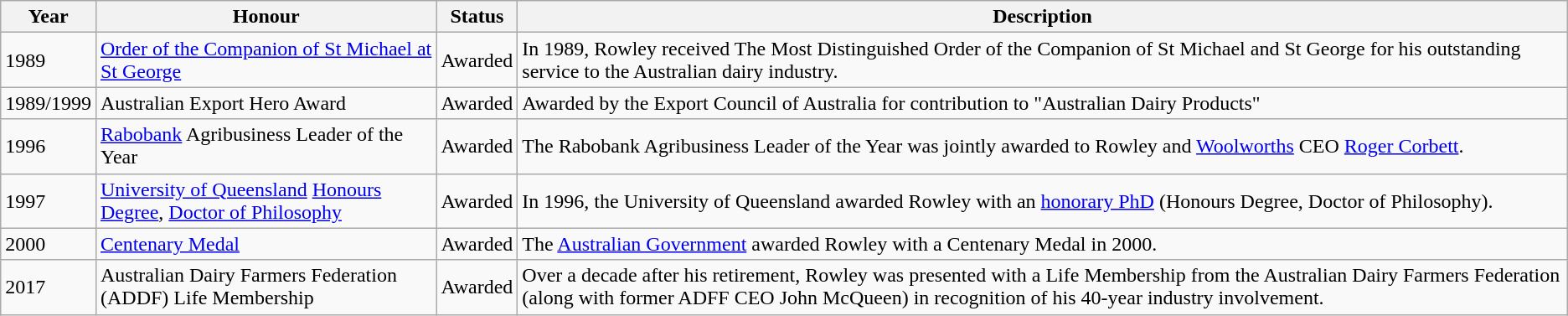<table class="wikitable">
<tr>
<th>Year</th>
<th>Honour</th>
<th>Status</th>
<th>Description</th>
</tr>
<tr>
<td>1989</td>
<td><a href='#'>Order of the Companion of St Michael at St George</a></td>
<td>Awarded</td>
<td>In 1989, Rowley received The Most Distinguished Order of the Companion of St Michael and St George for his outstanding service to the Australian dairy industry.</td>
</tr>
<tr>
<td>1989/1999</td>
<td>Australian Export Hero Award</td>
<td>Awarded</td>
<td>Awarded by the Export Council of Australia for contribution to "Australian Dairy Products"</td>
</tr>
<tr>
<td>1996</td>
<td><a href='#'>Rabobank</a> Agribusiness Leader of the Year</td>
<td>Awarded</td>
<td>The Rabobank Agribusiness Leader of the Year was jointly awarded to Rowley and <a href='#'>Woolworths</a> CEO <a href='#'>Roger Corbett</a>.</td>
</tr>
<tr>
<td>1997</td>
<td><a href='#'>University of Queensland</a> <a href='#'>Honours Degree</a>, <a href='#'>Doctor of Philosophy</a></td>
<td>Awarded</td>
<td>In 1996, the University of Queensland awarded Rowley with an <a href='#'>honorary PhD</a> (Honours Degree, Doctor of Philosophy).</td>
</tr>
<tr>
<td>2000</td>
<td><a href='#'>Centenary Medal</a></td>
<td>Awarded</td>
<td>The <a href='#'>Australian Government</a> awarded Rowley with a Centenary Medal in 2000.</td>
</tr>
<tr>
<td>2017</td>
<td>Australian Dairy Farmers Federation (ADDF) Life Membership</td>
<td>Awarded</td>
<td>Over a decade after his retirement, Rowley was presented with a Life Membership from the Australian Dairy Farmers Federation (along with former ADFF CEO John McQueen) in recognition of his 40-year industry involvement.</td>
</tr>
</table>
